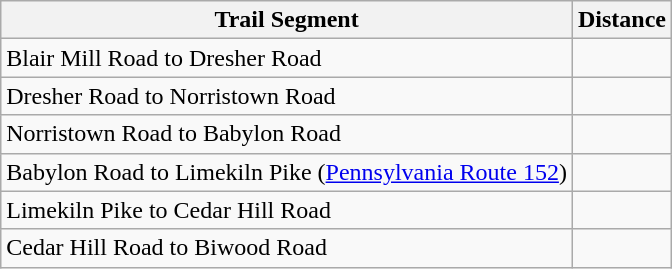<table class="wikitable">
<tr>
<th>Trail Segment</th>
<th>Distance</th>
</tr>
<tr>
<td>Blair Mill Road to Dresher Road</td>
<td></td>
</tr>
<tr>
<td>Dresher Road to Norristown Road</td>
<td></td>
</tr>
<tr>
<td>Norristown Road to Babylon Road</td>
<td></td>
</tr>
<tr>
<td>Babylon Road to Limekiln Pike (<a href='#'>Pennsylvania Route 152</a>)</td>
<td></td>
</tr>
<tr>
<td>Limekiln Pike to Cedar Hill Road</td>
<td></td>
</tr>
<tr>
<td>Cedar Hill Road to Biwood Road</td>
<td></td>
</tr>
</table>
